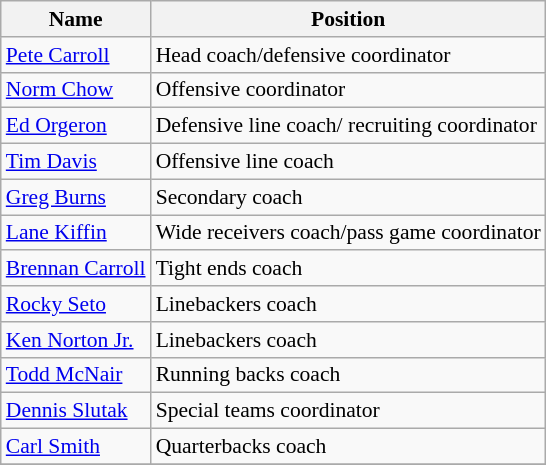<table class="wikitable" border="1" style="font-size:90%;">
<tr>
<th>Name</th>
<th>Position</th>
</tr>
<tr>
<td><a href='#'>Pete Carroll</a></td>
<td>Head coach/defensive coordinator</td>
</tr>
<tr>
<td><a href='#'>Norm Chow</a></td>
<td>Offensive coordinator</td>
</tr>
<tr>
<td><a href='#'>Ed Orgeron</a></td>
<td>Defensive line coach/ recruiting coordinator</td>
</tr>
<tr>
<td><a href='#'>Tim Davis</a></td>
<td>Offensive line coach</td>
</tr>
<tr>
<td><a href='#'>Greg Burns</a></td>
<td>Secondary coach</td>
</tr>
<tr>
<td><a href='#'>Lane Kiffin</a></td>
<td>Wide receivers coach/pass game coordinator</td>
</tr>
<tr>
<td><a href='#'>Brennan Carroll</a></td>
<td>Tight ends coach</td>
</tr>
<tr>
<td><a href='#'>Rocky Seto</a></td>
<td>Linebackers coach</td>
</tr>
<tr>
<td><a href='#'>Ken Norton Jr.</a></td>
<td>Linebackers coach</td>
</tr>
<tr>
<td><a href='#'>Todd McNair</a></td>
<td>Running backs coach</td>
</tr>
<tr>
<td><a href='#'>Dennis Slutak</a></td>
<td>Special teams coordinator</td>
</tr>
<tr>
<td><a href='#'>Carl Smith</a></td>
<td>Quarterbacks coach</td>
</tr>
<tr>
</tr>
</table>
